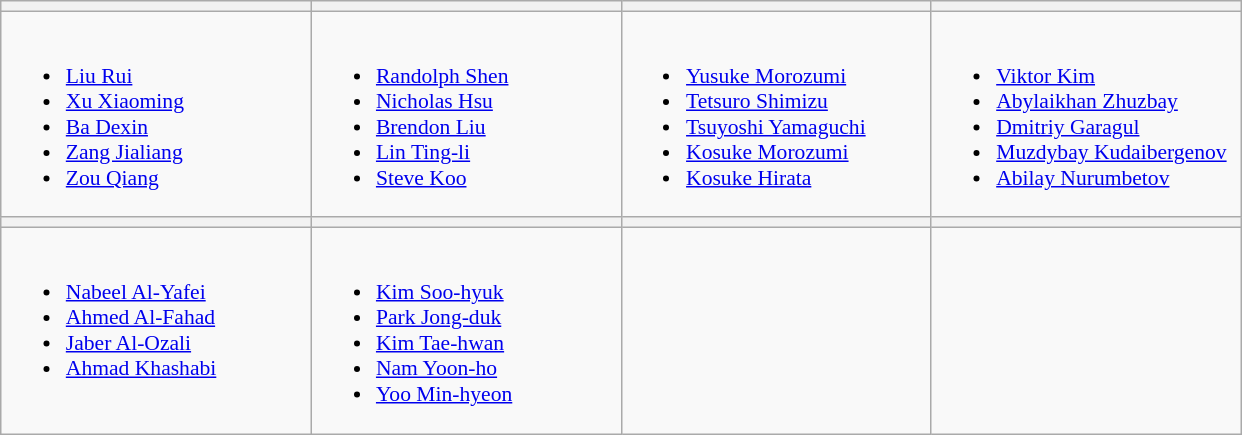<table class="wikitable" style="font-size:90%">
<tr>
<th width=200></th>
<th width=200></th>
<th width=200></th>
<th width=200></th>
</tr>
<tr>
<td valign=top><br><ul><li><a href='#'>Liu Rui</a></li><li><a href='#'>Xu Xiaoming</a></li><li><a href='#'>Ba Dexin</a></li><li><a href='#'>Zang Jialiang</a></li><li><a href='#'>Zou Qiang</a></li></ul></td>
<td valign=top><br><ul><li><a href='#'>Randolph Shen</a></li><li><a href='#'>Nicholas Hsu</a></li><li><a href='#'>Brendon Liu</a></li><li><a href='#'>Lin Ting-li</a></li><li><a href='#'>Steve Koo</a></li></ul></td>
<td valign=top><br><ul><li><a href='#'>Yusuke Morozumi</a></li><li><a href='#'>Tetsuro Shimizu</a></li><li><a href='#'>Tsuyoshi Yamaguchi</a></li><li><a href='#'>Kosuke Morozumi</a></li><li><a href='#'>Kosuke Hirata</a></li></ul></td>
<td valign=top><br><ul><li><a href='#'>Viktor Kim</a></li><li><a href='#'>Abylaikhan Zhuzbay</a></li><li><a href='#'>Dmitriy Garagul</a></li><li><a href='#'>Muzdybay Kudaibergenov</a></li><li><a href='#'>Abilay Nurumbetov</a></li></ul></td>
</tr>
<tr>
<th></th>
<th></th>
<th></th>
<th></th>
</tr>
<tr>
<td valign=top><br><ul><li><a href='#'>Nabeel Al-Yafei</a></li><li><a href='#'>Ahmed Al-Fahad</a></li><li><a href='#'>Jaber Al-Ozali</a></li><li><a href='#'>Ahmad Khashabi</a></li></ul></td>
<td valign=top><br><ul><li><a href='#'>Kim Soo-hyuk</a></li><li><a href='#'>Park Jong-duk</a></li><li><a href='#'>Kim Tae-hwan</a></li><li><a href='#'>Nam Yoon-ho</a></li><li><a href='#'>Yoo Min-hyeon</a></li></ul></td>
<td valign=top></td>
<td valign=top></td>
</tr>
</table>
